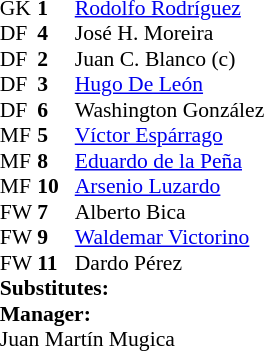<table cellspacing="0" cellpadding="0" style="font-size:90%; margin:0.2em auto;">
<tr>
<th width="25"></th>
<th width="25"></th>
</tr>
<tr>
<td>GK</td>
<td><strong>1</strong></td>
<td> <a href='#'>Rodolfo Rodríguez</a></td>
</tr>
<tr>
<td>DF</td>
<td><strong>4 </strong></td>
<td> José H. Moreira</td>
</tr>
<tr>
<td>DF</td>
<td><strong>2 </strong></td>
<td> Juan C. Blanco (c)</td>
</tr>
<tr>
<td>DF</td>
<td><strong>3 </strong></td>
<td> <a href='#'>Hugo De León</a></td>
</tr>
<tr>
<td>DF</td>
<td><strong>6</strong></td>
<td> Washington González</td>
</tr>
<tr>
<td>MF</td>
<td><strong>5</strong></td>
<td> <a href='#'>Víctor Espárrago</a></td>
</tr>
<tr>
<td>MF</td>
<td><strong>8</strong></td>
<td> <a href='#'>Eduardo de la Peña</a></td>
</tr>
<tr>
<td>MF</td>
<td><strong>10</strong></td>
<td> <a href='#'>Arsenio Luzardo</a></td>
</tr>
<tr>
<td>FW</td>
<td><strong>7</strong></td>
<td> Alberto Bica</td>
</tr>
<tr>
<td>FW</td>
<td><strong>9</strong></td>
<td> <a href='#'>Waldemar Victorino</a></td>
</tr>
<tr>
<td>FW</td>
<td><strong> 11</strong></td>
<td> Dardo Pérez</td>
</tr>
<tr>
<td colspan=3><strong>Substitutes:</strong></td>
</tr>
<tr>
<td></td>
<td></td>
<td></td>
<td></td>
<td></td>
</tr>
<tr>
<td colspan=3><strong>Manager:</strong></td>
</tr>
<tr>
<td colspan=4> Juan Martín Mugica</td>
</tr>
</table>
